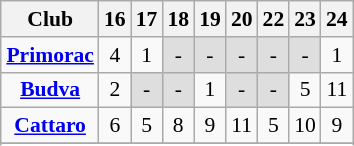<table class="wikitable sortable" style="text-align:center; font-size:90%; margin-left:1em">
<tr>
<th>Club</th>
<th>16</th>
<th>17</th>
<th>18</th>
<th>19</th>
<th>20</th>
<th>22</th>
<th>23</th>
<th>24</th>
</tr>
<tr>
<td><strong> <a href='#'>Primorac</a> </strong></td>
<td>4</td>
<td>1</td>
<td style="background:#dedede;">-</td>
<td style="background:#dedede;">-</td>
<td style="background:#dedede;">-</td>
<td style="background:#dedede;">-</td>
<td style="background:#dedede;">-</td>
<td>1</td>
</tr>
<tr>
<td><strong> <a href='#'>Budva</a> </strong></td>
<td>2</td>
<td style="background:#dedede;">-</td>
<td style="background:#dedede;">-</td>
<td>1</td>
<td style="background:#dedede;">-</td>
<td style="background:#dedede;">-</td>
<td>5</td>
<td>11</td>
</tr>
<tr>
<td><strong> <a href='#'>Cattaro</a> </strong></td>
<td>6</td>
<td>5</td>
<td>8</td>
<td>9</td>
<td>11</td>
<td>5</td>
<td>10</td>
<td>9</td>
</tr>
<tr>
</tr>
<tr class="sortbottom">
</tr>
</table>
